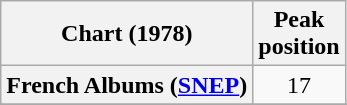<table class="wikitable sortable plainrowheaders">
<tr>
<th>Chart (1978)</th>
<th>Peak<br>position</th>
</tr>
<tr>
<th scope="row">French Albums (<a href='#'>SNEP</a>)</th>
<td align="center">17</td>
</tr>
<tr>
</tr>
<tr>
</tr>
<tr>
</tr>
</table>
